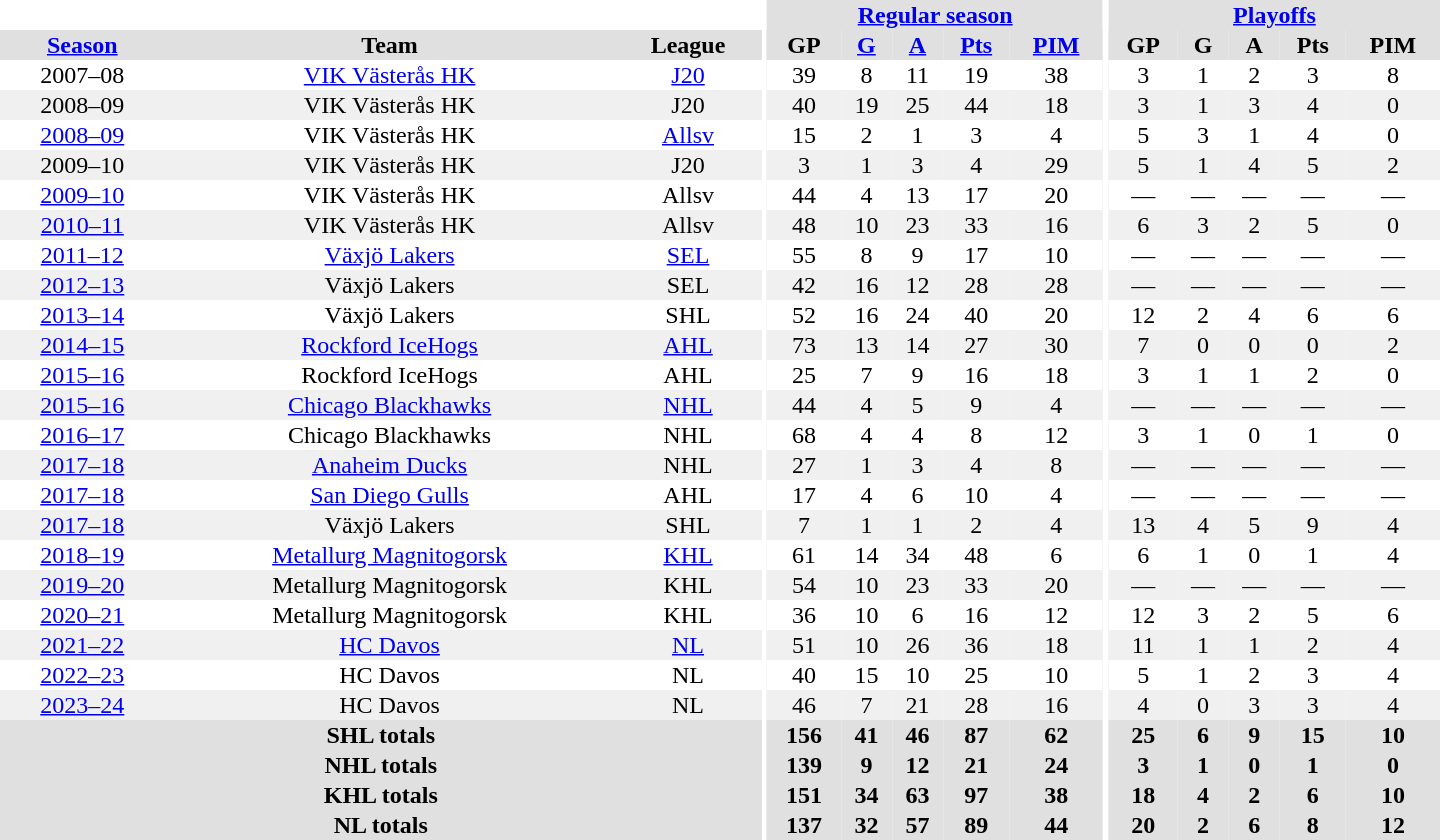<table border="0" cellpadding="1" cellspacing="0" style="text-align:center; width:60em">
<tr bgcolor="#e0e0e0">
<th colspan="3" bgcolor="#ffffff"></th>
<th rowspan="99" bgcolor="#ffffff"></th>
<th colspan="5"><a href='#'>Regular season</a></th>
<th rowspan="99" bgcolor="#ffffff"></th>
<th colspan="5"><a href='#'>Playoffs</a></th>
</tr>
<tr bgcolor="#e0e0e0">
<th><a href='#'>Season</a></th>
<th>Team</th>
<th>League</th>
<th>GP</th>
<th><a href='#'>G</a></th>
<th><a href='#'>A</a></th>
<th><a href='#'>Pts</a></th>
<th><a href='#'>PIM</a></th>
<th>GP</th>
<th>G</th>
<th>A</th>
<th>Pts</th>
<th>PIM</th>
</tr>
<tr>
<td>2007–08</td>
<td><a href='#'>VIK Västerås HK</a></td>
<td><a href='#'>J20</a></td>
<td>39</td>
<td>8</td>
<td>11</td>
<td>19</td>
<td>38</td>
<td>3</td>
<td>1</td>
<td>2</td>
<td>3</td>
<td>8</td>
</tr>
<tr bgcolor="#f0f0f0">
<td>2008–09</td>
<td>VIK Västerås HK</td>
<td>J20</td>
<td>40</td>
<td>19</td>
<td>25</td>
<td>44</td>
<td>18</td>
<td>3</td>
<td>1</td>
<td>3</td>
<td>4</td>
<td>0</td>
</tr>
<tr>
<td><a href='#'>2008–09</a></td>
<td>VIK Västerås HK</td>
<td><a href='#'>Allsv</a></td>
<td>15</td>
<td>2</td>
<td>1</td>
<td>3</td>
<td>4</td>
<td>5</td>
<td>3</td>
<td>1</td>
<td>4</td>
<td>0</td>
</tr>
<tr bgcolor="#f0f0f0">
<td>2009–10</td>
<td>VIK Västerås HK</td>
<td>J20</td>
<td>3</td>
<td>1</td>
<td>3</td>
<td>4</td>
<td>29</td>
<td>5</td>
<td>1</td>
<td>4</td>
<td>5</td>
<td>2</td>
</tr>
<tr>
<td><a href='#'>2009–10</a></td>
<td>VIK Västerås HK</td>
<td>Allsv</td>
<td>44</td>
<td>4</td>
<td>13</td>
<td>17</td>
<td>20</td>
<td>—</td>
<td>—</td>
<td>—</td>
<td>—</td>
<td>—</td>
</tr>
<tr bgcolor="#f0f0f0">
<td><a href='#'>2010–11</a></td>
<td>VIK Västerås HK</td>
<td>Allsv</td>
<td>48</td>
<td>10</td>
<td>23</td>
<td>33</td>
<td>16</td>
<td>6</td>
<td>3</td>
<td>2</td>
<td>5</td>
<td>0</td>
</tr>
<tr>
<td><a href='#'>2011–12</a></td>
<td><a href='#'>Växjö Lakers</a></td>
<td><a href='#'>SEL</a></td>
<td>55</td>
<td>8</td>
<td>9</td>
<td>17</td>
<td>10</td>
<td>—</td>
<td>—</td>
<td>—</td>
<td>—</td>
<td>—</td>
</tr>
<tr bgcolor="#f0f0f0">
<td><a href='#'>2012–13</a></td>
<td>Växjö Lakers</td>
<td>SEL</td>
<td>42</td>
<td>16</td>
<td>12</td>
<td>28</td>
<td>28</td>
<td>—</td>
<td>—</td>
<td>—</td>
<td>—</td>
<td>—</td>
</tr>
<tr>
<td><a href='#'>2013–14</a></td>
<td>Växjö Lakers</td>
<td>SHL</td>
<td>52</td>
<td>16</td>
<td>24</td>
<td>40</td>
<td>20</td>
<td>12</td>
<td>2</td>
<td>4</td>
<td>6</td>
<td>6</td>
</tr>
<tr bgcolor="#f0f0f0">
<td><a href='#'>2014–15</a></td>
<td><a href='#'>Rockford IceHogs</a></td>
<td><a href='#'>AHL</a></td>
<td>73</td>
<td>13</td>
<td>14</td>
<td>27</td>
<td>30</td>
<td>7</td>
<td>0</td>
<td>0</td>
<td>0</td>
<td>2</td>
</tr>
<tr>
<td><a href='#'>2015–16</a></td>
<td>Rockford IceHogs</td>
<td>AHL</td>
<td>25</td>
<td>7</td>
<td>9</td>
<td>16</td>
<td>18</td>
<td>3</td>
<td>1</td>
<td>1</td>
<td>2</td>
<td>0</td>
</tr>
<tr bgcolor="#f0f0f0">
<td><a href='#'>2015–16</a></td>
<td><a href='#'>Chicago Blackhawks</a></td>
<td><a href='#'>NHL</a></td>
<td>44</td>
<td>4</td>
<td>5</td>
<td>9</td>
<td>4</td>
<td>—</td>
<td>—</td>
<td>—</td>
<td>—</td>
<td>—</td>
</tr>
<tr>
<td><a href='#'>2016–17</a></td>
<td>Chicago Blackhawks</td>
<td>NHL</td>
<td>68</td>
<td>4</td>
<td>4</td>
<td>8</td>
<td>12</td>
<td>3</td>
<td>1</td>
<td>0</td>
<td>1</td>
<td>0</td>
</tr>
<tr bgcolor="#f0f0f0">
<td><a href='#'>2017–18</a></td>
<td><a href='#'>Anaheim Ducks</a></td>
<td>NHL</td>
<td>27</td>
<td>1</td>
<td>3</td>
<td>4</td>
<td>8</td>
<td>—</td>
<td>—</td>
<td>—</td>
<td>—</td>
<td>—</td>
</tr>
<tr>
<td><a href='#'>2017–18</a></td>
<td><a href='#'>San Diego Gulls</a></td>
<td>AHL</td>
<td>17</td>
<td>4</td>
<td>6</td>
<td>10</td>
<td>4</td>
<td>—</td>
<td>—</td>
<td>—</td>
<td>—</td>
<td>—</td>
</tr>
<tr bgcolor="#f0f0f0">
<td><a href='#'>2017–18</a></td>
<td>Växjö Lakers</td>
<td>SHL</td>
<td>7</td>
<td>1</td>
<td>1</td>
<td>2</td>
<td>4</td>
<td>13</td>
<td>4</td>
<td>5</td>
<td>9</td>
<td>4</td>
</tr>
<tr>
<td><a href='#'>2018–19</a></td>
<td><a href='#'>Metallurg Magnitogorsk</a></td>
<td><a href='#'>KHL</a></td>
<td>61</td>
<td>14</td>
<td>34</td>
<td>48</td>
<td>6</td>
<td>6</td>
<td>1</td>
<td>0</td>
<td>1</td>
<td>4</td>
</tr>
<tr bgcolor="#f0f0f0">
<td><a href='#'>2019–20</a></td>
<td>Metallurg Magnitogorsk</td>
<td>KHL</td>
<td>54</td>
<td>10</td>
<td>23</td>
<td>33</td>
<td>20</td>
<td>—</td>
<td>—</td>
<td>—</td>
<td>—</td>
<td>—</td>
</tr>
<tr>
<td><a href='#'>2020–21</a></td>
<td>Metallurg Magnitogorsk</td>
<td>KHL</td>
<td>36</td>
<td>10</td>
<td>6</td>
<td>16</td>
<td>12</td>
<td>12</td>
<td>3</td>
<td>2</td>
<td>5</td>
<td>6</td>
</tr>
<tr bgcolor="#f0f0f0">
<td><a href='#'>2021–22</a></td>
<td><a href='#'>HC Davos</a></td>
<td><a href='#'>NL</a></td>
<td>51</td>
<td>10</td>
<td>26</td>
<td>36</td>
<td>18</td>
<td>11</td>
<td>1</td>
<td>1</td>
<td>2</td>
<td>4</td>
</tr>
<tr>
<td><a href='#'>2022–23</a></td>
<td>HC Davos</td>
<td>NL</td>
<td>40</td>
<td>15</td>
<td>10</td>
<td>25</td>
<td>10</td>
<td>5</td>
<td>1</td>
<td>2</td>
<td>3</td>
<td>4</td>
</tr>
<tr bgcolor="#f0f0f0">
<td><a href='#'>2023–24</a></td>
<td>HC Davos</td>
<td>NL</td>
<td>46</td>
<td>7</td>
<td>21</td>
<td>28</td>
<td>16</td>
<td>4</td>
<td>0</td>
<td>3</td>
<td>3</td>
<td>4</td>
</tr>
<tr bgcolor="#e0e0e0">
<th colspan="3">SHL totals</th>
<th>156</th>
<th>41</th>
<th>46</th>
<th>87</th>
<th>62</th>
<th>25</th>
<th>6</th>
<th>9</th>
<th>15</th>
<th>10</th>
</tr>
<tr bgcolor="#e0e0e0">
<th colspan="3">NHL totals</th>
<th>139</th>
<th>9</th>
<th>12</th>
<th>21</th>
<th>24</th>
<th>3</th>
<th>1</th>
<th>0</th>
<th>1</th>
<th>0</th>
</tr>
<tr bgcolor="#e0e0e0">
<th colspan="3">KHL totals</th>
<th>151</th>
<th>34</th>
<th>63</th>
<th>97</th>
<th>38</th>
<th>18</th>
<th>4</th>
<th>2</th>
<th>6</th>
<th>10</th>
</tr>
<tr bgcolor="#e0e0e0">
<th colspan="3">NL totals</th>
<th>137</th>
<th>32</th>
<th>57</th>
<th>89</th>
<th>44</th>
<th>20</th>
<th>2</th>
<th>6</th>
<th>8</th>
<th>12</th>
</tr>
</table>
